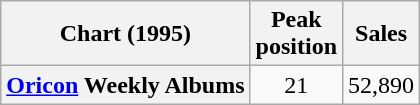<table class="wikitable sortable plainrowheaders">
<tr>
<th scope="col">Chart (1995)</th>
<th scope="col">Peak<br>position</th>
<th scope="col">Sales</th>
</tr>
<tr>
<th scope="row"><a href='#'>Oricon</a> Weekly Albums</th>
<td align="center">21</td>
<td align="center">52,890</td>
</tr>
</table>
